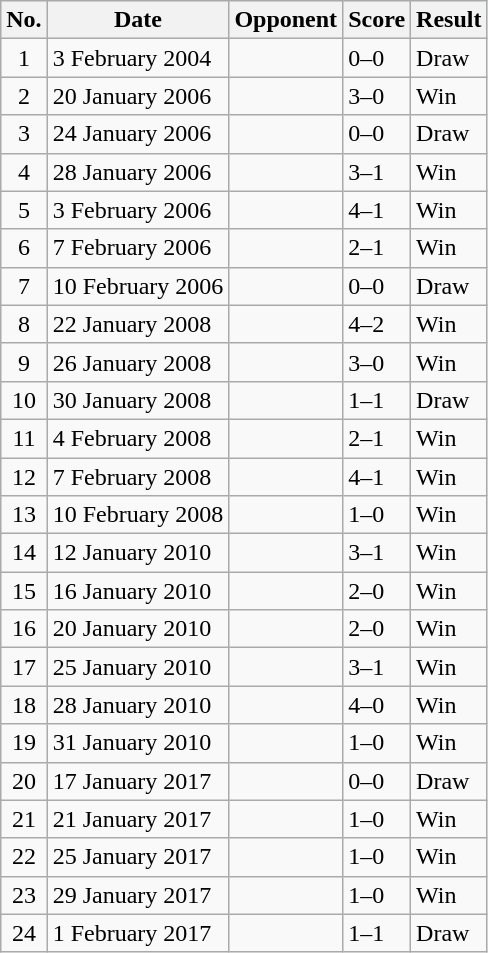<table class="wikitable">
<tr style="background:#DDFFDD">
<th>No.</th>
<th>Date</th>
<th>Opponent</th>
<th>Score</th>
<th>Result</th>
</tr>
<tr>
<td align=center>1</td>
<td>3 February 2004</td>
<td></td>
<td>0–0</td>
<td>Draw</td>
</tr>
<tr>
<td align=center>2</td>
<td>20 January 2006</td>
<td></td>
<td>3–0</td>
<td>Win</td>
</tr>
<tr>
<td align=center>3</td>
<td>24 January 2006</td>
<td></td>
<td>0–0</td>
<td>Draw</td>
</tr>
<tr>
<td align=center>4</td>
<td>28 January 2006</td>
<td></td>
<td>3–1</td>
<td>Win</td>
</tr>
<tr>
<td align=center>5</td>
<td>3 February 2006</td>
<td></td>
<td>4–1</td>
<td>Win</td>
</tr>
<tr>
<td align=center>6</td>
<td>7 February 2006</td>
<td></td>
<td>2–1</td>
<td>Win</td>
</tr>
<tr>
<td align=center>7</td>
<td>10 February 2006</td>
<td></td>
<td>0–0 </td>
<td>Draw</td>
</tr>
<tr>
<td align=center>8</td>
<td>22 January 2008</td>
<td></td>
<td>4–2</td>
<td>Win</td>
</tr>
<tr>
<td align=center>9</td>
<td>26 January 2008</td>
<td></td>
<td>3–0</td>
<td>Win</td>
</tr>
<tr>
<td align=center>10</td>
<td>30 January 2008</td>
<td></td>
<td>1–1</td>
<td>Draw</td>
</tr>
<tr>
<td align=center>11</td>
<td>4 February 2008</td>
<td></td>
<td>2–1</td>
<td>Win</td>
</tr>
<tr>
<td align=center>12</td>
<td>7 February 2008</td>
<td></td>
<td>4–1</td>
<td>Win</td>
</tr>
<tr>
<td align=center>13</td>
<td>10 February 2008</td>
<td></td>
<td>1–0</td>
<td>Win</td>
</tr>
<tr>
<td align=center>14</td>
<td>12 January 2010</td>
<td></td>
<td>3–1</td>
<td>Win</td>
</tr>
<tr>
<td align=center>15</td>
<td>16 January 2010</td>
<td></td>
<td>2–0</td>
<td>Win</td>
</tr>
<tr>
<td align=center>16</td>
<td>20 January 2010</td>
<td></td>
<td>2–0</td>
<td>Win</td>
</tr>
<tr>
<td align=center>17</td>
<td>25 January 2010</td>
<td></td>
<td>3–1</td>
<td>Win</td>
</tr>
<tr>
<td align=center>18</td>
<td>28 January 2010</td>
<td></td>
<td>4–0</td>
<td>Win</td>
</tr>
<tr>
<td align=center>19</td>
<td>31 January 2010</td>
<td></td>
<td>1–0</td>
<td>Win</td>
</tr>
<tr>
<td align=center>20</td>
<td>17 January 2017</td>
<td></td>
<td>0–0</td>
<td>Draw</td>
</tr>
<tr>
<td align=center>21</td>
<td>21 January 2017</td>
<td></td>
<td>1–0</td>
<td>Win</td>
</tr>
<tr>
<td align=center>22</td>
<td>25 January 2017</td>
<td></td>
<td>1–0</td>
<td>Win</td>
</tr>
<tr>
<td align=center>23</td>
<td>29 January 2017</td>
<td></td>
<td>1–0</td>
<td>Win</td>
</tr>
<tr>
<td align=center>24</td>
<td>1 February 2017</td>
<td></td>
<td>1–1 </td>
<td>Draw</td>
</tr>
</table>
